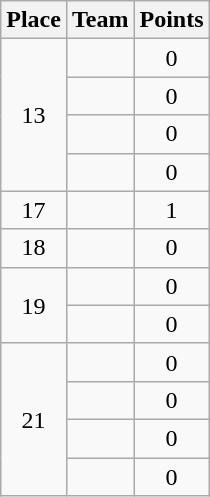<table class="wikitable" style="text-align:center; padding-bottom:0;">
<tr>
<th>Place</th>
<th style="text-align:left;">Team</th>
<th>Points</th>
</tr>
<tr>
<td rowspan=4>13</td>
<td align=left></td>
<td>0</td>
</tr>
<tr>
<td align=left></td>
<td>0</td>
</tr>
<tr>
<td align=left></td>
<td>0</td>
</tr>
<tr>
<td align=left></td>
<td>0</td>
</tr>
<tr>
<td>17</td>
<td align=left></td>
<td>1</td>
</tr>
<tr>
<td>18</td>
<td align=left></td>
<td>0</td>
</tr>
<tr>
<td rowspan=2>19</td>
<td align=left></td>
<td>0</td>
</tr>
<tr>
<td align=left></td>
<td>0</td>
</tr>
<tr>
<td rowspan=4>21</td>
<td align=left></td>
<td>0</td>
</tr>
<tr>
<td align=left></td>
<td>0</td>
</tr>
<tr>
<td align=left></td>
<td>0</td>
</tr>
<tr>
<td align=left></td>
<td>0</td>
</tr>
</table>
